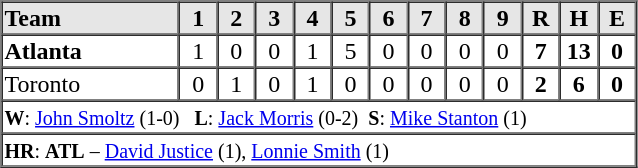<table border=1 cellspacing=0 width=425 style="margin-left:3em;">
<tr style="text-align:center; background-color:#e6e6e6;">
<th align=left width=28%>Team</th>
<th width=6%>1</th>
<th width=6%>2</th>
<th width=6%>3</th>
<th width=6%>4</th>
<th width=6%>5</th>
<th width=6%>6</th>
<th width=6%>7</th>
<th width=6%>8</th>
<th width=6%>9</th>
<th width=6%>R</th>
<th width=6%>H</th>
<th width=6%>E</th>
</tr>
<tr style="text-align:center;">
<td align=left><strong>Atlanta</strong></td>
<td>1</td>
<td>0</td>
<td>0</td>
<td>1</td>
<td>5</td>
<td>0</td>
<td>0</td>
<td>0</td>
<td>0</td>
<td><strong>7</strong></td>
<td><strong>13</strong></td>
<td><strong>0</strong></td>
</tr>
<tr style="text-align:center;">
<td align=left>Toronto</td>
<td>0</td>
<td>1</td>
<td>0</td>
<td>1</td>
<td>0</td>
<td>0</td>
<td>0</td>
<td>0</td>
<td>0</td>
<td><strong>2</strong></td>
<td><strong>6</strong></td>
<td><strong>0</strong></td>
</tr>
<tr style="text-align:left;">
<td colspan=13><small><strong>W</strong>: <a href='#'>John Smoltz</a> (1-0)   <strong>L</strong>: <a href='#'>Jack Morris</a> (0-2)  <strong>S</strong>: <a href='#'>Mike Stanton</a> (1)</small></td>
</tr>
<tr style="text-align:left;">
<td colspan=13><small><strong>HR</strong>: <strong>ATL</strong> – <a href='#'>David Justice</a> (1), <a href='#'>Lonnie Smith</a> (1)</small></td>
</tr>
</table>
